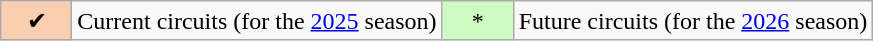<table class="wikitable">
<tr>
<td width="40" align="center" bgcolor=FBCEB1>✔</td>
<td>Current circuits (for the <a href='#'>2025</a> season)</td>
<td width="40" align="center" bgcolor=CEFBC1>*</td>
<td>Future circuits (for the <a href='#'>2026</a> season)</td>
</tr>
</table>
